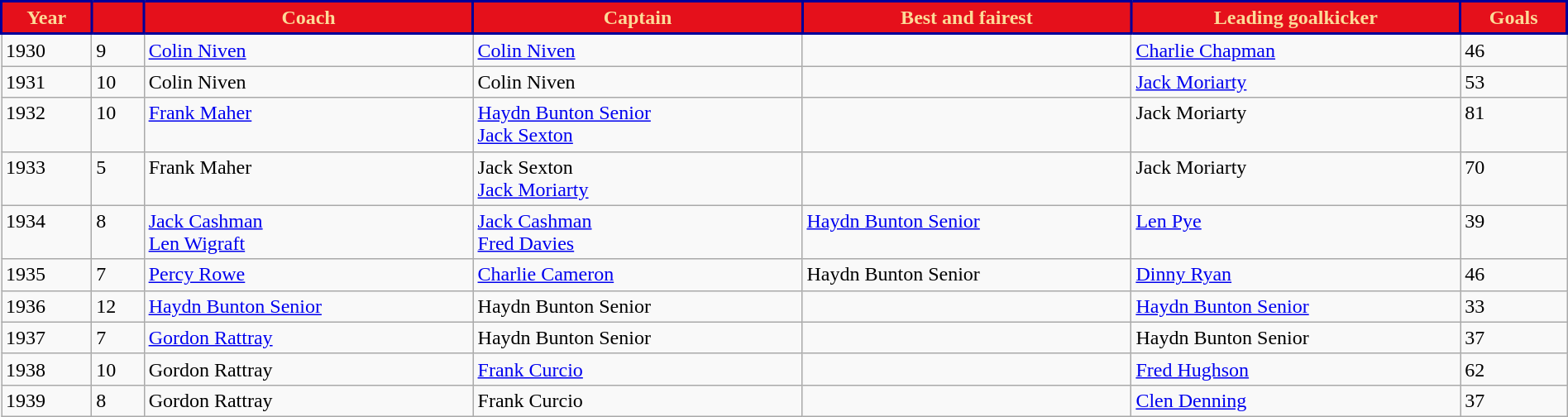<table class="wikitable"; style="width:100%;">
<tr valign="top">
<th style="background:#E5101B; color:#FCDB98; border:solid #000099 2px">Year</th>
<th style="background:#E5101B; color:#FCDB98; border:solid #000099 2px"></th>
<th style="background:#E5101B; color:#FCDB98; border:solid #000099 2px">Coach</th>
<th style="background:#E5101B; color:#FCDB98; border:solid #000099 2px">Captain</th>
<th style="background:#E5101B; color:#FCDB98; border:solid #000099 2px">Best and fairest</th>
<th style="background:#E5101B; color:#FCDB98; border:solid #000099 2px">Leading goalkicker</th>
<th style="background:#E5101B; color:#FCDB98; border:solid #000099 2px">Goals</th>
</tr>
<tr valign="top">
<td>1930</td>
<td>9</td>
<td><a href='#'>Colin Niven</a></td>
<td><a href='#'>Colin Niven</a></td>
<td> </td>
<td><a href='#'>Charlie Chapman</a></td>
<td>46</td>
</tr>
<tr valign="top">
<td>1931</td>
<td>10</td>
<td>Colin Niven</td>
<td>Colin Niven</td>
<td> </td>
<td><a href='#'>Jack Moriarty</a></td>
<td>53</td>
</tr>
<tr valign="top">
<td>1932</td>
<td>10</td>
<td><a href='#'>Frank Maher</a></td>
<td><a href='#'>Haydn Bunton Senior</a><br>  <a href='#'>Jack Sexton</a></td>
<td> </td>
<td>Jack Moriarty</td>
<td>81</td>
</tr>
<tr valign="top">
<td>1933</td>
<td>5</td>
<td>Frank Maher</td>
<td>Jack Sexton<br>  <a href='#'>Jack Moriarty</a></td>
<td> </td>
<td>Jack Moriarty</td>
<td>70</td>
</tr>
<tr valign="top">
<td>1934</td>
<td>8</td>
<td><a href='#'>Jack Cashman</a><br>  <a href='#'>Len Wigraft</a></td>
<td><a href='#'>Jack Cashman</a><br>  <a href='#'>Fred Davies</a></td>
<td><a href='#'>Haydn Bunton Senior</a></td>
<td><a href='#'>Len Pye</a></td>
<td>39</td>
</tr>
<tr valign="top">
<td>1935</td>
<td>7</td>
<td><a href='#'>Percy Rowe</a></td>
<td><a href='#'>Charlie Cameron</a></td>
<td>Haydn Bunton Senior</td>
<td><a href='#'>Dinny Ryan</a></td>
<td>46</td>
</tr>
<tr valign="top">
<td>1936</td>
<td>12</td>
<td><a href='#'>Haydn Bunton Senior</a></td>
<td>Haydn Bunton Senior</td>
<td> </td>
<td><a href='#'>Haydn Bunton Senior</a></td>
<td>33</td>
</tr>
<tr valign="top">
<td>1937</td>
<td>7</td>
<td><a href='#'>Gordon Rattray</a></td>
<td>Haydn Bunton Senior</td>
<td> </td>
<td>Haydn Bunton Senior</td>
<td>37</td>
</tr>
<tr valign="top">
<td>1938</td>
<td>10</td>
<td>Gordon Rattray</td>
<td><a href='#'>Frank Curcio</a></td>
<td> </td>
<td><a href='#'>Fred Hughson</a></td>
<td>62</td>
</tr>
<tr valign="top">
<td>1939</td>
<td>8</td>
<td>Gordon Rattray</td>
<td>Frank Curcio</td>
<td> </td>
<td><a href='#'>Clen Denning</a></td>
<td>37</td>
</tr>
</table>
